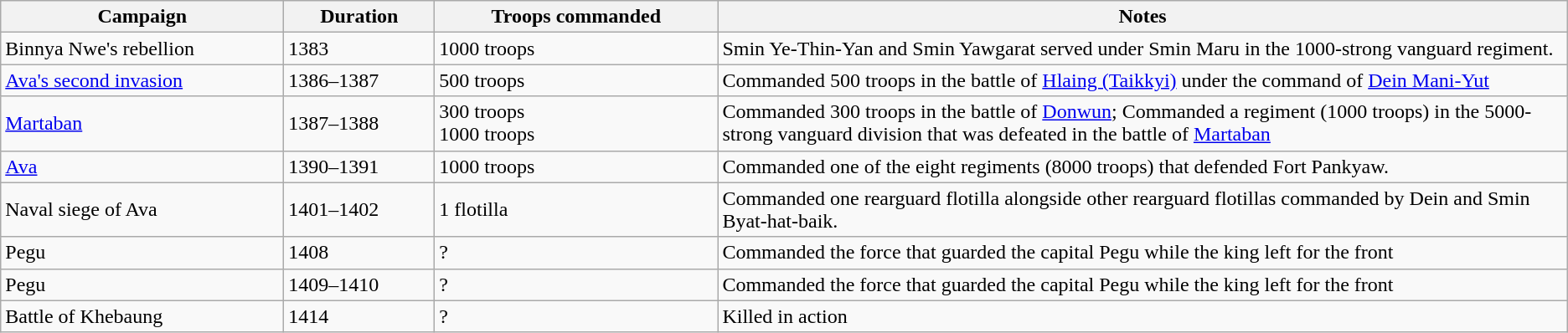<table class="wikitable" border="1">
<tr>
<th width=10%>Campaign</th>
<th width=5%>Duration</th>
<th width=10%>Troops commanded</th>
<th width=30%>Notes</th>
</tr>
<tr>
<td>Binnya Nwe's rebellion</td>
<td>1383</td>
<td>1000 troops</td>
<td>Smin Ye-Thin-Yan and Smin Yawgarat served under Smin Maru in the 1000-strong vanguard regiment.</td>
</tr>
<tr>
<td><a href='#'>Ava's second invasion</a></td>
<td>1386–1387</td>
<td>500 troops</td>
<td>Commanded 500 troops in the battle of <a href='#'>Hlaing (Taikkyi)</a> under the command of <a href='#'>Dein Mani-Yut</a></td>
</tr>
<tr>
<td><a href='#'>Martaban</a></td>
<td>1387–1388</td>
<td>300 troops <br> 1000 troops</td>
<td>Commanded 300 troops in the battle of <a href='#'>Donwun</a>; Commanded a regiment (1000 troops) in the 5000-strong vanguard division that was defeated in the battle of <a href='#'>Martaban</a></td>
</tr>
<tr>
<td><a href='#'>Ava</a></td>
<td>1390–1391</td>
<td>1000 troops</td>
<td>Commanded one of the eight regiments (8000 troops) that defended Fort Pankyaw.</td>
</tr>
<tr>
<td>Naval siege of Ava</td>
<td>1401–1402</td>
<td>1 flotilla</td>
<td>Commanded one rearguard flotilla alongside other rearguard flotillas commanded by Dein and Smin Byat-hat-baik.</td>
</tr>
<tr>
<td>Pegu</td>
<td>1408</td>
<td>?</td>
<td>Commanded the force that guarded the capital Pegu while the king left for the front</td>
</tr>
<tr>
<td>Pegu</td>
<td>1409–1410</td>
<td>?</td>
<td>Commanded the force that guarded the capital Pegu while the king left for the front</td>
</tr>
<tr>
<td>Battle of Khebaung</td>
<td>1414</td>
<td>?</td>
<td>Killed in action</td>
</tr>
</table>
